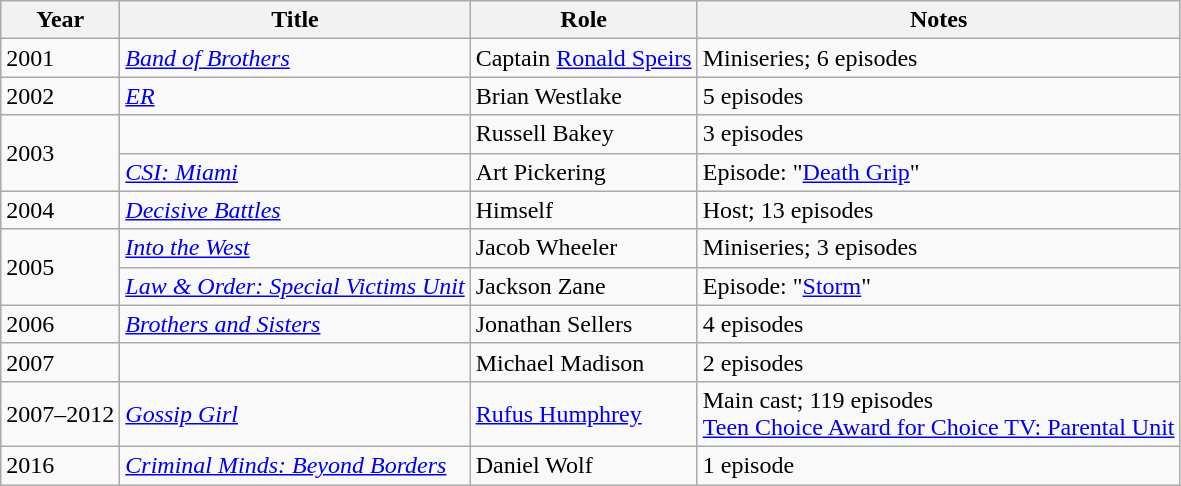<table class="wikitable sortable">
<tr>
<th>Year</th>
<th>Title</th>
<th>Role</th>
<th class="unsortable">Notes</th>
</tr>
<tr>
<td>2001</td>
<td><em><a href='#'>Band of Brothers</a></em></td>
<td>Captain <a href='#'>Ronald Speirs</a></td>
<td>Miniseries; 6 episodes</td>
</tr>
<tr>
<td>2002</td>
<td><em><a href='#'>ER</a></em></td>
<td>Brian Westlake</td>
<td>5 episodes</td>
</tr>
<tr>
<td rowspan="2">2003</td>
<td><em></em></td>
<td>Russell Bakey</td>
<td>3 episodes</td>
</tr>
<tr>
<td><em><a href='#'>CSI: Miami</a></em></td>
<td>Art Pickering</td>
<td>Episode: "<a href='#'>Death Grip</a>"</td>
</tr>
<tr>
<td>2004</td>
<td><em><a href='#'>Decisive Battles</a></em></td>
<td>Himself</td>
<td>Host; 13 episodes</td>
</tr>
<tr>
<td rowspan="2">2005</td>
<td><em><a href='#'>Into the West</a></em></td>
<td>Jacob Wheeler</td>
<td>Miniseries; 3 episodes</td>
</tr>
<tr>
<td><em><a href='#'>Law & Order: Special Victims Unit</a></em></td>
<td>Jackson Zane</td>
<td>Episode: "<a href='#'>Storm</a>"</td>
</tr>
<tr>
<td>2006</td>
<td><em><a href='#'>Brothers and Sisters</a></em></td>
<td>Jonathan Sellers</td>
<td>4 episodes</td>
</tr>
<tr>
<td>2007</td>
<td><em></em></td>
<td>Michael Madison</td>
<td>2 episodes</td>
</tr>
<tr>
<td>2007–2012</td>
<td><em><a href='#'>Gossip Girl</a></em></td>
<td><a href='#'>Rufus Humphrey</a></td>
<td>Main cast; 119 episodes<br><a href='#'>Teen Choice Award for Choice TV: Parental Unit</a></td>
</tr>
<tr>
<td>2016</td>
<td><em><a href='#'>Criminal Minds: Beyond Borders</a></em></td>
<td>Daniel Wolf</td>
<td>1 episode</td>
</tr>
</table>
